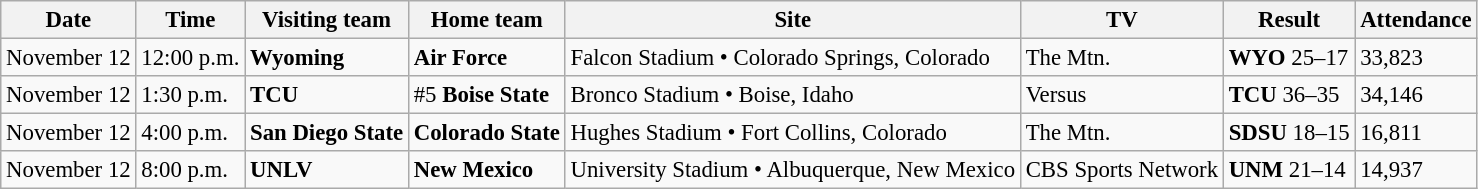<table class="wikitable" style="font-size:95%;">
<tr>
<th>Date</th>
<th>Time</th>
<th>Visiting team</th>
<th>Home team</th>
<th>Site</th>
<th>TV</th>
<th>Result</th>
<th>Attendance</th>
</tr>
<tr style=>
<td>November 12</td>
<td>12:00 p.m.</td>
<td><strong>Wyoming</strong></td>
<td><strong>Air Force</strong></td>
<td>Falcon Stadium • Colorado Springs, Colorado</td>
<td>The Mtn.</td>
<td><strong>WYO</strong> 25–17</td>
<td>33,823</td>
</tr>
<tr style=>
<td>November 12</td>
<td>1:30 p.m.</td>
<td><strong>TCU</strong></td>
<td>#5 <strong>Boise State</strong></td>
<td>Bronco Stadium • Boise, Idaho</td>
<td>Versus</td>
<td><strong>TCU</strong> 36–35</td>
<td>34,146</td>
</tr>
<tr style=>
<td>November 12</td>
<td>4:00 p.m.</td>
<td><strong>San Diego State</strong></td>
<td><strong>Colorado State</strong></td>
<td>Hughes Stadium • Fort Collins, Colorado</td>
<td>The Mtn.</td>
<td><strong>SDSU</strong> 18–15</td>
<td>16,811</td>
</tr>
<tr style=>
<td>November 12</td>
<td>8:00 p.m.</td>
<td><strong>UNLV</strong></td>
<td><strong>New Mexico</strong></td>
<td>University Stadium • Albuquerque, New Mexico</td>
<td>CBS Sports Network</td>
<td><strong>UNM</strong> 21–14</td>
<td>14,937</td>
</tr>
</table>
